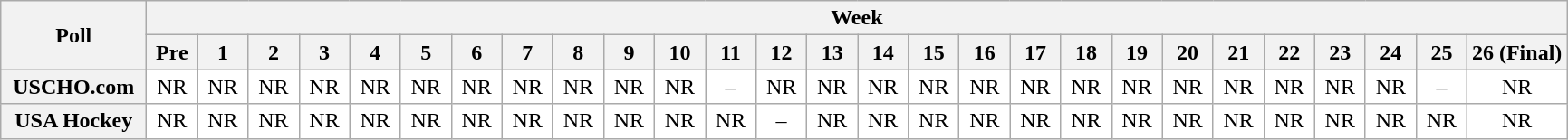<table class="wikitable" style="white-space:nowrap;">
<tr>
<th scope="col" width="100" rowspan="2">Poll</th>
<th colspan="28">Week</th>
</tr>
<tr>
<th scope="col" width="30">Pre</th>
<th scope="col" width="30">1</th>
<th scope="col" width="30">2</th>
<th scope="col" width="30">3</th>
<th scope="col" width="30">4</th>
<th scope="col" width="30">5</th>
<th scope="col" width="30">6</th>
<th scope="col" width="30">7</th>
<th scope="col" width="30">8</th>
<th scope="col" width="30">9</th>
<th scope="col" width="30">10</th>
<th scope="col" width="30">11</th>
<th scope="col" width="30">12</th>
<th scope="col" width="30">13</th>
<th scope="col" width="30">14</th>
<th scope="col" width="30">15</th>
<th scope="col" width="30">16</th>
<th scope="col" width="30">17</th>
<th scope="col" width="30">18</th>
<th scope="col" width="30">19</th>
<th scope="col" width="30">20</th>
<th scope="col" width="30">21</th>
<th scope="col" width="30">22</th>
<th scope="col" width="30">23</th>
<th scope="col" width="30">24</th>
<th scope="col" width="30">25</th>
<th scope="col" width="30">26 (Final)</th>
</tr>
<tr style="text-align:center;">
<th>USCHO.com</th>
<td bgcolor=FFFFFF>NR</td>
<td bgcolor=FFFFFF>NR</td>
<td bgcolor=FFFFFF>NR</td>
<td bgcolor=FFFFFF>NR</td>
<td bgcolor=FFFFFF>NR</td>
<td bgcolor=FFFFFF>NR</td>
<td bgcolor=FFFFFF>NR</td>
<td bgcolor=FFFFFF>NR</td>
<td bgcolor=FFFFFF>NR</td>
<td bgcolor=FFFFFF>NR</td>
<td bgcolor=FFFFFF>NR</td>
<td bgcolor=FFFFFF>–</td>
<td bgcolor=FFFFFF>NR</td>
<td bgcolor=FFFFFF>NR</td>
<td bgcolor=FFFFFF>NR</td>
<td bgcolor=FFFFFF>NR</td>
<td bgcolor=FFFFFF>NR</td>
<td bgcolor=FFFFFF>NR</td>
<td bgcolor=FFFFFF>NR</td>
<td bgcolor=FFFFFF>NR</td>
<td bgcolor=FFFFFF>NR</td>
<td bgcolor=FFFFFF>NR</td>
<td bgcolor=FFFFFF>NR</td>
<td bgcolor=FFFFFF>NR</td>
<td bgcolor=FFFFFF>NR</td>
<td bgcolor=FFFFFF>–</td>
<td bgcolor=FFFFFF>NR</td>
</tr>
<tr style="text-align:center;">
<th>USA Hockey</th>
<td bgcolor=FFFFFF>NR</td>
<td bgcolor=FFFFFF>NR</td>
<td bgcolor=FFFFFF>NR</td>
<td bgcolor=FFFFFF>NR</td>
<td bgcolor=FFFFFF>NR</td>
<td bgcolor=FFFFFF>NR</td>
<td bgcolor=FFFFFF>NR</td>
<td bgcolor=FFFFFF>NR</td>
<td bgcolor=FFFFFF>NR</td>
<td bgcolor=FFFFFF>NR</td>
<td bgcolor=FFFFFF>NR</td>
<td bgcolor=FFFFFF>NR</td>
<td bgcolor=FFFFFF>–</td>
<td bgcolor=FFFFFF>NR</td>
<td bgcolor=FFFFFF>NR</td>
<td bgcolor=FFFFFF>NR</td>
<td bgcolor=FFFFFF>NR</td>
<td bgcolor=FFFFFF>NR</td>
<td bgcolor=FFFFFF>NR</td>
<td bgcolor=FFFFFF>NR</td>
<td bgcolor=FFFFFF>NR</td>
<td bgcolor=FFFFFF>NR</td>
<td bgcolor=FFFFFF>NR</td>
<td bgcolor=FFFFFF>NR</td>
<td bgcolor=FFFFFF>NR</td>
<td bgcolor=FFFFFF>NR</td>
<td bgcolor=FFFFFF>NR</td>
</tr>
</table>
